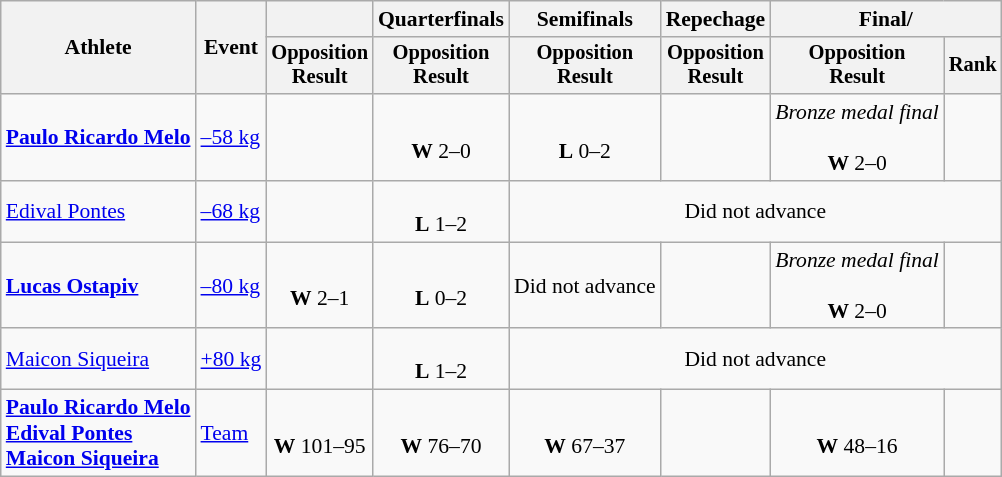<table class=wikitable style=font-size:90%;text-align:center>
<tr>
<th rowspan=2>Athlete</th>
<th rowspan=2>Event</th>
<th></th>
<th>Quarterfinals</th>
<th>Semifinals</th>
<th>Repechage</th>
<th colspan=2>Final/ </th>
</tr>
<tr style=font-size:95%>
<th>Opposition<br>Result</th>
<th>Opposition<br>Result</th>
<th>Opposition<br>Result</th>
<th>Opposition<br>Result</th>
<th>Opposition<br>Result</th>
<th>Rank</th>
</tr>
<tr align=center>
<td align=left><strong><a href='#'>Paulo Ricardo Melo</a></strong></td>
<td align=left><a href='#'>–58 kg</a></td>
<td></td>
<td><br><strong>W</strong> 2–0</td>
<td><br><strong>L</strong> 0–2</td>
<td></td>
<td><em>Bronze medal final</em><br><br><strong>W</strong> 2–0</td>
<td></td>
</tr>
<tr align=center>
<td align=left><a href='#'>Edival Pontes</a></td>
<td align=left><a href='#'>–68 kg</a></td>
<td></td>
<td><br><strong>L</strong> 1–2</td>
<td colspan=4>Did not advance</td>
</tr>
<tr align=center>
<td align=left><strong><a href='#'>Lucas Ostapiv</a></strong></td>
<td align=left><a href='#'>–80 kg</a></td>
<td><br><strong>W</strong> 2–1</td>
<td><br><strong>L</strong> 0–2</td>
<td>Did not advance</td>
<td></td>
<td><em>Bronze medal final</em><br><br><strong>W</strong> 2–0</td>
<td></td>
</tr>
<tr align=center>
<td align=left><a href='#'>Maicon Siqueira</a></td>
<td align=left><a href='#'>+80 kg</a></td>
<td></td>
<td><br><strong>L</strong> 1–2</td>
<td colspan=4>Did not advance</td>
</tr>
<tr align=center>
<td align=left><strong><a href='#'>Paulo Ricardo Melo</a><br><a href='#'>Edival Pontes</a><br><a href='#'>Maicon Siqueira</a></strong></td>
<td align=left><a href='#'>Team</a></td>
<td><br><strong>W</strong> 101–95</td>
<td><br><strong>W</strong> 76–70</td>
<td><br><strong>W</strong> 67–37</td>
<td></td>
<td><br><strong>W</strong> 48–16</td>
<td></td>
</tr>
</table>
